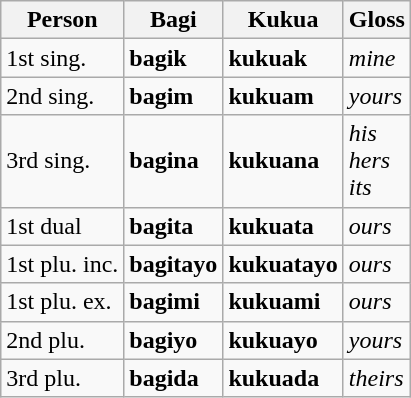<table class="wikitable">
<tr>
<th>Person</th>
<th>Bagi</th>
<th>Kukua</th>
<th>Gloss</th>
</tr>
<tr>
<td>1st sing.</td>
<td><strong>bagik</strong></td>
<td><strong>kukuak</strong></td>
<td><em>mine</em></td>
</tr>
<tr>
<td>2nd sing.</td>
<td><strong>bagim</strong></td>
<td><strong>kukuam</strong></td>
<td><em>yours</em></td>
</tr>
<tr>
<td>3rd sing.</td>
<td><strong>bagina</strong></td>
<td><strong>kukuana</strong></td>
<td><em>his<br>hers<br>its</em></td>
</tr>
<tr>
<td>1st dual</td>
<td><strong>bagita</strong></td>
<td><strong>kukuata</strong></td>
<td><em>ours</em></td>
</tr>
<tr>
<td>1st plu. inc.</td>
<td><strong>bagitayo</strong></td>
<td><strong>kukuatayo</strong></td>
<td><em>ours</em></td>
</tr>
<tr>
<td>1st plu. ex.</td>
<td><strong>bagimi</strong></td>
<td><strong>kukuami</strong></td>
<td><em>ours</em></td>
</tr>
<tr>
<td>2nd plu.</td>
<td><strong>bagiyo</strong></td>
<td><strong>kukuayo</strong></td>
<td><em>yours</em></td>
</tr>
<tr>
<td>3rd plu.</td>
<td><strong>bagida</strong></td>
<td><strong>kukuada</strong></td>
<td><em>theirs</em></td>
</tr>
</table>
